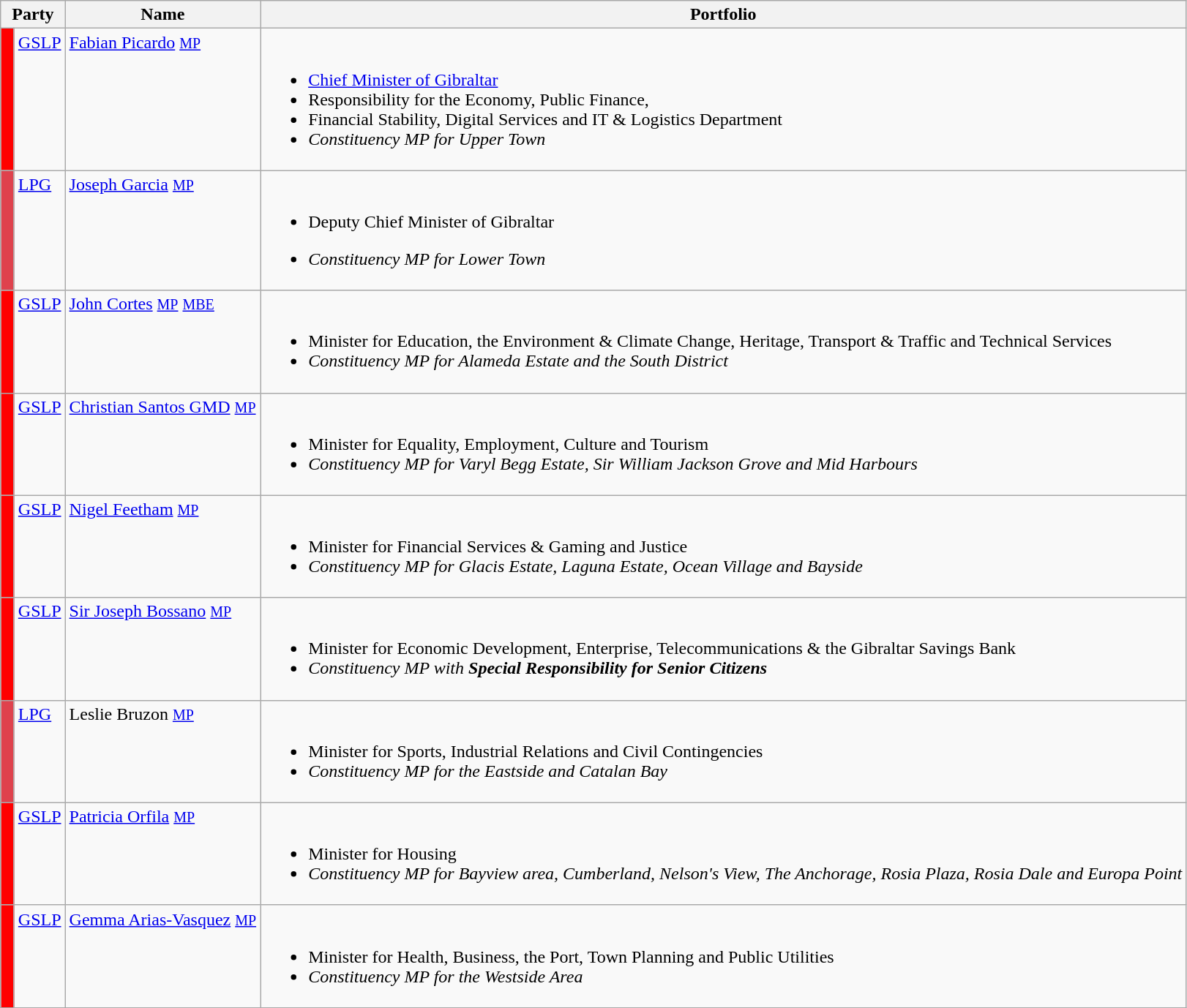<table class="wikitable">
<tr>
<th colspan="2">Party</th>
<th>Name</th>
<th>Portfolio</th>
</tr>
<tr>
<th width=5px style="background-color: #FF0000"></th>
<td valign=top><a href='#'>GSLP</a></td>
<td valign=top><a href='#'>Fabian Picardo</a> <small><a href='#'>MP</a></small> </td>
<td><br><ul><li><a href='#'>Chief Minister of Gibraltar</a></li><li>Responsibility for the Economy, Public Finance,</li><li>Financial Stability, Digital Services and IT & Logistics Department</li><li><em>Constituency MP for Upper Town</em></li></ul></td>
</tr>
<tr>
<th style="background-color: #df424d"></th>
<td valign=top><a href='#'>LPG</a></td>
<td valign=top><a href='#'>Joseph Garcia</a> <small><a href='#'>MP</a></small></td>
<td><br><ul><li>Deputy Chief Minister of Gibraltar</li></ul><ul><li><em>Constituency MP for Lower Town</em></li></ul></td>
</tr>
<tr>
<th width=5px style="background-color: #FF0000"></th>
<td valign=top><a href='#'>GSLP</a></td>
<td valign=top><a href='#'>John Cortes</a> <small><a href='#'>MP</a></small> <small><a href='#'>MBE</a></small></td>
<td><br><ul><li>Minister for Education, the Environment & Climate Change, Heritage, Transport & Traffic and Technical Services</li><li><em>Constituency MP for Alameda Estate and the South District</em></li></ul></td>
</tr>
<tr>
<th width=5px style="background-color: #FF0000"></th>
<td valign=top><a href='#'>GSLP</a></td>
<td valign=top><a href='#'>Christian Santos GMD</a> <small><a href='#'>MP</a></small></td>
<td><br><ul><li>Minister for Equality, Employment, Culture and Tourism</li><li><em> Constituency MP for Varyl Begg Estate, Sir William Jackson Grove and Mid Harbours</em></li></ul></td>
</tr>
<tr>
<th width=5px style="background-color: #FF0000"></th>
<td valign=top><a href='#'>GSLP</a></td>
<td valign=top><a href='#'>Nigel Feetham</a> <small><a href='#'>MP</a></small></td>
<td><br><ul><li>Minister for Financial Services & Gaming and Justice</li><li><em>Constituency MP for Glacis Estate, Laguna Estate, Ocean Village and Bayside</em></li></ul></td>
</tr>
<tr>
<th width=5px style="background-color: #FF0000"></th>
<td valign=top><a href='#'>GSLP</a></td>
<td valign=top><a href='#'>Sir Joseph Bossano</a> <small><a href='#'>MP</a></small> </td>
<td><br><ul><li>Minister for Economic Development, Enterprise, Telecommunications & the Gibraltar Savings Bank</li><li><em>Constituency MP with</em> <strong><em>Special Responsibility for Senior Citizens</em></strong></li></ul></td>
</tr>
<tr>
<th style="background-color: #df424d"></th>
<td valign=top><a href='#'>LPG</a></td>
<td valign=top>Leslie Bruzon <small><a href='#'>MP</a></small></td>
<td><br><ul><li>Minister for Sports, Industrial Relations and Civil Contingencies</li><li><em>Constituency MP for the Eastside and Catalan Bay</em></li></ul></td>
</tr>
<tr>
<th width=5px style="background-color: #FF0000"></th>
<td valign=top><a href='#'>GSLP</a></td>
<td valign=top><a href='#'>Patricia Orfila</a> <small><a href='#'>MP</a></small></td>
<td><br><ul><li>Minister for Housing</li><li><em>Constituency MP for Bayview area, Cumberland, Nelson's View, The Anchorage, Rosia Plaza, Rosia Dale and Europa Point</em></li></ul></td>
</tr>
<tr>
<th width=5px style="background-color: #FF0000"></th>
<td valign=top><a href='#'>GSLP</a></td>
<td valign=top><a href='#'>Gemma Arias-Vasquez</a> <small><a href='#'>MP</a></small> </td>
<td><br><ul><li>Minister for Health, Business, the Port, Town Planning and Public Utilities</li><li><em>Constituency MP for the Westside Area</em></li></ul></td>
</tr>
</table>
